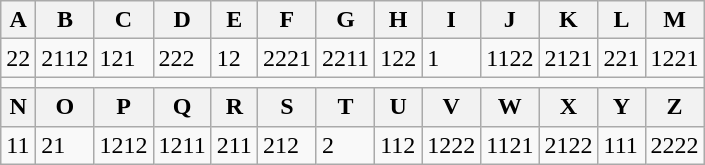<table class="wikitable">
<tr>
<th>A</th>
<th>B</th>
<th>C</th>
<th>D</th>
<th>E</th>
<th>F</th>
<th>G</th>
<th>H</th>
<th>I</th>
<th>J</th>
<th>K</th>
<th>L</th>
<th>M</th>
</tr>
<tr>
<td>22</td>
<td>2112</td>
<td>121</td>
<td>222</td>
<td>12</td>
<td>2221</td>
<td>2211</td>
<td>122</td>
<td>1</td>
<td>1122</td>
<td>2121</td>
<td>221</td>
<td>1221</td>
</tr>
<tr>
<td></td>
</tr>
<tr>
<th>N</th>
<th>O</th>
<th>P</th>
<th>Q</th>
<th>R</th>
<th>S</th>
<th>T</th>
<th>U</th>
<th>V</th>
<th>W</th>
<th>X</th>
<th>Y</th>
<th>Z</th>
</tr>
<tr>
<td>11</td>
<td>21</td>
<td>1212</td>
<td>1211</td>
<td>211</td>
<td>212</td>
<td>2</td>
<td>112</td>
<td>1222</td>
<td>1121</td>
<td>2122</td>
<td>111</td>
<td>2222</td>
</tr>
</table>
